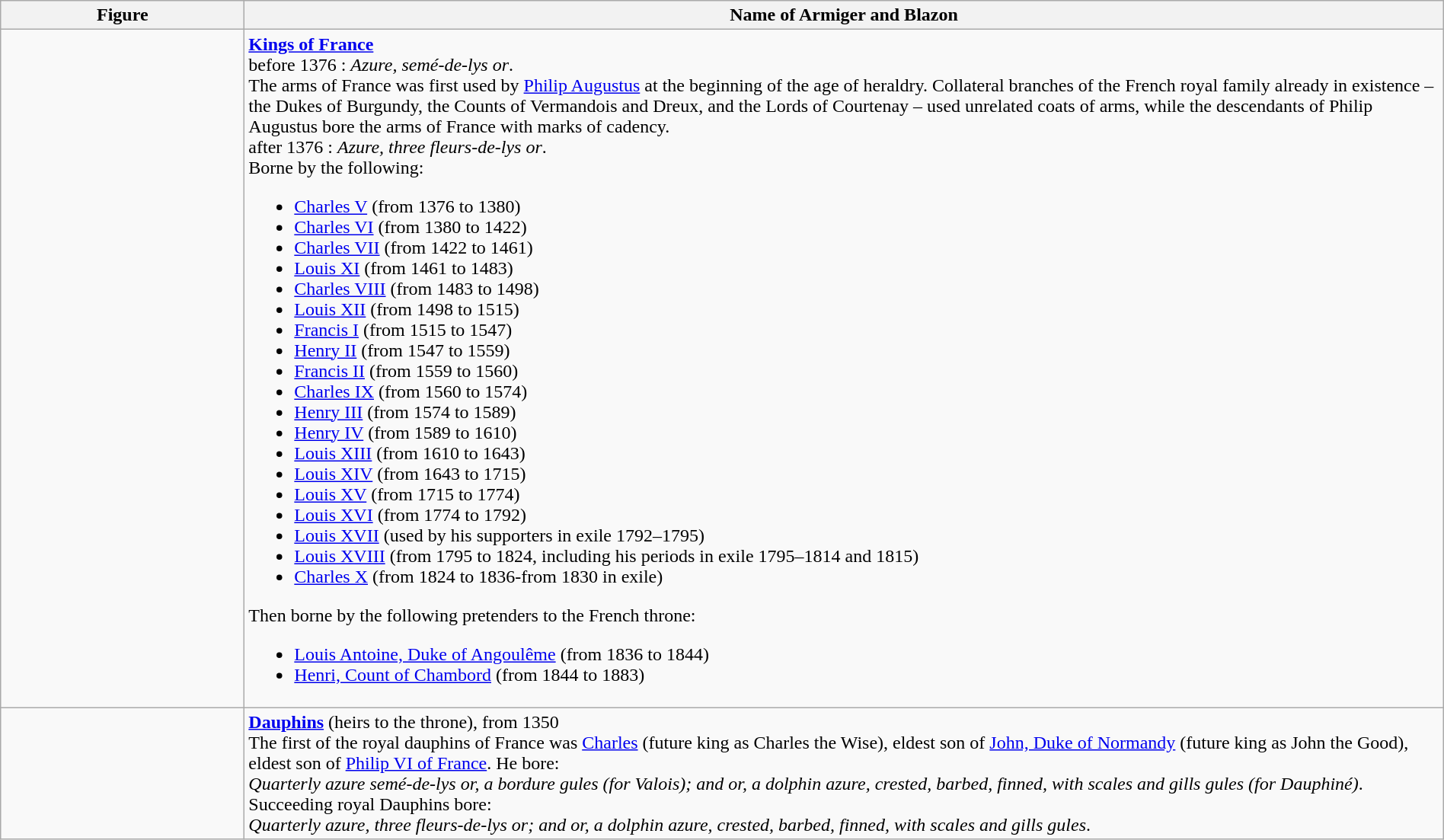<table class=wikitable width="100%">
<tr style="vertical-align:top; text-align:center;">
<th style="width:206px;">Figure</th>
<th>Name of Armiger and Blazon</th>
</tr>
<tr valign=top>
<td align=center> <br><br> </td>
<td><strong><a href='#'>Kings of France</a></strong><br>before 1376 : <em>Azure, semé-de-lys or</em>.<br>The arms of France was first used by <a href='#'>Philip Augustus</a> at the beginning of the age of heraldry. Collateral branches of the French royal family already in existence – the Dukes of Burgundy, the Counts of Vermandois and Dreux, and the Lords of Courtenay – used unrelated coats of arms, while the descendants of Philip Augustus bore the arms of France with marks of cadency.<br>after 1376 : <em>Azure, three fleurs-de-lys or</em>.<br>Borne by the following:<ul><li><a href='#'>Charles V</a> (from 1376 to 1380)</li><li><a href='#'>Charles VI</a> (from 1380 to 1422)</li><li><a href='#'>Charles VII</a> (from 1422 to 1461)</li><li><a href='#'>Louis XI</a> (from 1461 to 1483)</li><li><a href='#'>Charles VIII</a> (from 1483 to 1498)</li><li><a href='#'>Louis XII</a> (from 1498 to 1515)</li><li><a href='#'>Francis I</a> (from 1515 to 1547)</li><li><a href='#'>Henry II</a> (from 1547 to 1559)</li><li><a href='#'>Francis II</a> (from 1559 to 1560)</li><li><a href='#'>Charles IX</a> (from 1560 to 1574)</li><li><a href='#'>Henry III</a> (from 1574 to 1589)</li><li><a href='#'>Henry IV</a> (from 1589 to 1610)</li><li><a href='#'>Louis XIII</a> (from 1610 to 1643)</li><li><a href='#'>Louis XIV</a> (from 1643 to 1715)</li><li><a href='#'>Louis XV</a> (from 1715 to 1774)</li><li><a href='#'>Louis XVI</a> (from 1774 to 1792)</li><li><a href='#'>Louis XVII</a> (used by his supporters in exile 1792–1795)</li><li><a href='#'>Louis XVIII</a> (from 1795 to 1824, including his periods in exile 1795–1814 and 1815)</li><li><a href='#'>Charles X</a> (from 1824 to 1836-from 1830 in exile)</li></ul>Then borne by the following pretenders to the French throne:<ul><li><a href='#'>Louis Antoine, Duke of Angoulême</a> (from 1836 to 1844)</li><li><a href='#'>Henri, Count of Chambord</a> (from 1844 to 1883)</li></ul></td>
</tr>
<tr valign=top>
<td align=center> <br><br>  <br> </td>
<td><strong><a href='#'>Dauphins</a></strong> (heirs to the throne), from 1350<br>The first of the royal dauphins of France was <a href='#'>Charles</a> (future king as Charles the Wise), eldest son of <a href='#'>John, Duke of Normandy</a> (future king as John the Good), eldest son of <a href='#'>Philip VI of France</a>. He bore:<br><em>Quarterly azure semé-de-lys or, a bordure gules (for Valois); and or, a dolphin azure, crested, barbed, finned, with scales and gills gules (for Dauphiné)</em>.<br>Succeeding royal Dauphins bore:<br><em>Quarterly azure, three fleurs-de-lys or; and or, a dolphin azure, crested, barbed, finned, with scales and gills gules</em>.</td>
</tr>
</table>
